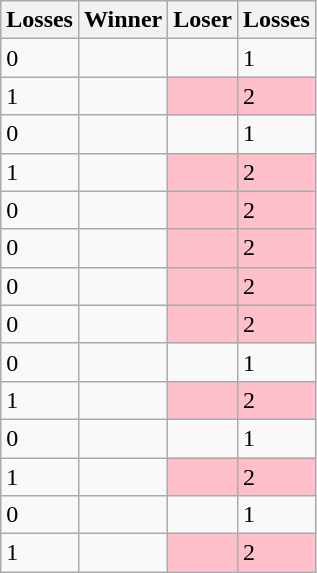<table class=wikitable>
<tr>
<th>Losses</th>
<th>Winner</th>
<th>Loser</th>
<th>Losses</th>
</tr>
<tr>
<td>0</td>
<td></td>
<td></td>
<td>1</td>
</tr>
<tr>
<td>1</td>
<td></td>
<td bgcolor=pink></td>
<td bgcolor=pink>2</td>
</tr>
<tr>
<td>0</td>
<td></td>
<td></td>
<td>1</td>
</tr>
<tr>
<td>1</td>
<td></td>
<td bgcolor=pink></td>
<td bgcolor=pink>2</td>
</tr>
<tr>
<td>0</td>
<td></td>
<td bgcolor=pink></td>
<td bgcolor=pink>2</td>
</tr>
<tr>
<td>0</td>
<td></td>
<td bgcolor=pink></td>
<td bgcolor=pink>2</td>
</tr>
<tr>
<td>0</td>
<td></td>
<td bgcolor=pink></td>
<td bgcolor=pink>2</td>
</tr>
<tr>
<td>0</td>
<td></td>
<td bgcolor=pink></td>
<td bgcolor=pink>2</td>
</tr>
<tr>
<td>0</td>
<td></td>
<td></td>
<td>1</td>
</tr>
<tr>
<td>1</td>
<td></td>
<td bgcolor=pink></td>
<td bgcolor=pink>2</td>
</tr>
<tr>
<td>0</td>
<td></td>
<td></td>
<td>1</td>
</tr>
<tr>
<td>1</td>
<td></td>
<td bgcolor=pink></td>
<td bgcolor=pink>2</td>
</tr>
<tr>
<td>0</td>
<td></td>
<td></td>
<td>1</td>
</tr>
<tr>
<td>1</td>
<td></td>
<td bgcolor=pink></td>
<td bgcolor=pink>2</td>
</tr>
</table>
